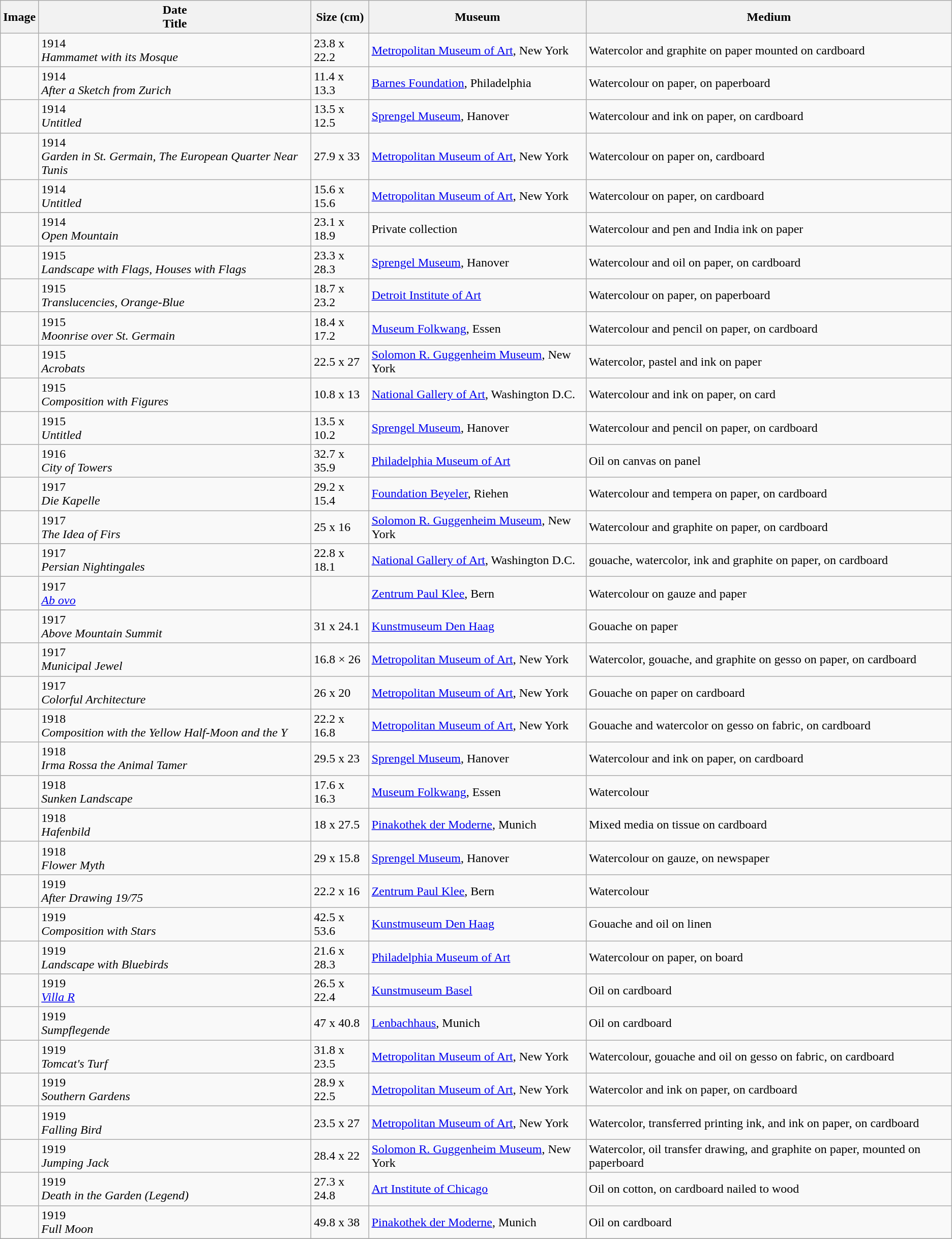<table class="wikitable sortable" style="text-align:left;">
<tr>
<th>Image</th>
<th>Date<br>Title</th>
<th>Size (cm)</th>
<th>Museum</th>
<th>Medium</th>
</tr>
<tr>
<td></td>
<td>1914<br><em>Hammamet with its Mosque</em></td>
<td>23.8 x 22.2</td>
<td><a href='#'>Metropolitan Museum of Art</a>, New York</td>
<td>Watercolor and graphite on paper mounted on cardboard</td>
</tr>
<tr>
<td></td>
<td>1914<br><em>After a Sketch from Zurich</em></td>
<td>11.4 x 13.3</td>
<td><a href='#'>Barnes Foundation</a>, Philadelphia</td>
<td>Watercolour on paper, on paperboard</td>
</tr>
<tr>
<td></td>
<td>1914<br><em>Untitled</em></td>
<td>13.5 x 12.5</td>
<td><a href='#'>Sprengel Museum</a>, Hanover</td>
<td>Watercolour and ink on paper, on cardboard</td>
</tr>
<tr>
<td></td>
<td>1914<br><em>Garden in St. Germain, The European Quarter Near Tunis</em></td>
<td>27.9 x 33</td>
<td><a href='#'>Metropolitan Museum of Art</a>, New York</td>
<td>Watercolour on paper on, cardboard</td>
</tr>
<tr>
<td></td>
<td>1914<br><em>Untitled</em></td>
<td>15.6 x 15.6</td>
<td><a href='#'>Metropolitan Museum of Art</a>, New York</td>
<td>Watercolour on paper, on cardboard</td>
</tr>
<tr>
<td></td>
<td>1914<br><em>Open Mountain</em></td>
<td>23.1 x 18.9</td>
<td>Private collection</td>
<td>Watercolour and pen and India ink on paper</td>
</tr>
<tr>
<td></td>
<td>1915<br><em>Landscape with Flags, Houses with Flags</em></td>
<td>23.3 x 28.3</td>
<td><a href='#'>Sprengel Museum</a>, Hanover</td>
<td>Watercolour and oil on paper, on cardboard</td>
</tr>
<tr>
<td></td>
<td>1915<br><em>Translucencies, Orange-Blue</em></td>
<td>18.7 x 23.2</td>
<td><a href='#'>Detroit Institute of Art</a></td>
<td>Watercolour on paper, on paperboard</td>
</tr>
<tr>
<td></td>
<td>1915<br><em>Moonrise over St. Germain</em></td>
<td>18.4 x 17.2</td>
<td><a href='#'>Museum Folkwang</a>, Essen</td>
<td>Watercolour and pencil on paper, on cardboard</td>
</tr>
<tr>
<td></td>
<td>1915<br><em>Acrobats</em></td>
<td>22.5 x 27</td>
<td><a href='#'>Solomon R. Guggenheim Museum</a>, New York</td>
<td>Watercolor, pastel and ink on paper</td>
</tr>
<tr>
<td></td>
<td>1915<br><em>Composition with Figures</em></td>
<td>10.8 x 13</td>
<td><a href='#'>National Gallery of Art</a>, Washington D.C.</td>
<td>Watercolour and ink on paper, on card</td>
</tr>
<tr>
<td></td>
<td>1915<br><em>Untitled</em></td>
<td>13.5 x 10.2</td>
<td><a href='#'>Sprengel Museum</a>, Hanover</td>
<td>Watercolour and pencil on paper, on cardboard</td>
</tr>
<tr>
<td></td>
<td>1916<br><em>City of Towers</em></td>
<td>32.7 x 35.9</td>
<td><a href='#'>Philadelphia Museum of Art</a></td>
<td>Oil on canvas on panel</td>
</tr>
<tr>
<td></td>
<td>1917<br><em>Die Kapelle</em></td>
<td>29.2 x 15.4</td>
<td><a href='#'>Foundation Beyeler</a>, Riehen</td>
<td>Watercolour and tempera on paper, on cardboard</td>
</tr>
<tr>
<td></td>
<td>1917<br><em>The Idea of Firs</em></td>
<td>25 x 16</td>
<td><a href='#'>Solomon R. Guggenheim Museum</a>, New York</td>
<td>Watercolour and graphite on paper, on cardboard</td>
</tr>
<tr>
<td></td>
<td>1917<br><em>Persian Nightingales</em></td>
<td>22.8 x 18.1</td>
<td><a href='#'>National Gallery of Art</a>, Washington D.C.</td>
<td>gouache, watercolor, ink and graphite on paper, on cardboard</td>
</tr>
<tr>
<td></td>
<td>1917<br><em><a href='#'>Ab ovo</a></em></td>
<td></td>
<td><a href='#'>Zentrum Paul Klee</a>, Bern</td>
<td>Watercolour on gauze and paper</td>
</tr>
<tr>
<td></td>
<td>1917<br><em>Above Mountain Summit</em></td>
<td>31 x 24.1</td>
<td><a href='#'>Kunstmuseum Den Haag</a></td>
<td>Gouache on paper</td>
</tr>
<tr>
<td></td>
<td>1917<br><em>Municipal Jewel</em></td>
<td>16.8 × 26</td>
<td><a href='#'>Metropolitan Museum of Art</a>, New York</td>
<td>Watercolor, gouache, and graphite on gesso on paper, on cardboard</td>
</tr>
<tr>
<td></td>
<td>1917<br><em>Colorful Architecture</em></td>
<td>26 x 20</td>
<td><a href='#'>Metropolitan Museum of Art</a>, New York</td>
<td>Gouache on paper on cardboard</td>
</tr>
<tr>
<td></td>
<td>1918<br><em>Composition with the Yellow Half-Moon and the Y</em></td>
<td>22.2 x 16.8</td>
<td><a href='#'>Metropolitan Museum of Art</a>, New York</td>
<td>Gouache and watercolor on gesso on fabric, on cardboard</td>
</tr>
<tr>
<td></td>
<td>1918<br><em>Irma Rossa the Animal Tamer</em></td>
<td>29.5 x 23</td>
<td><a href='#'>Sprengel Museum</a>, Hanover</td>
<td>Watercolour and ink on paper, on cardboard</td>
</tr>
<tr>
<td></td>
<td>1918<br><em>Sunken Landscape</em></td>
<td>17.6 x 16.3</td>
<td><a href='#'>Museum Folkwang</a>, Essen</td>
<td>Watercolour</td>
</tr>
<tr>
<td></td>
<td>1918<br><em>Hafenbild</em></td>
<td>18 x 27.5</td>
<td><a href='#'>Pinakothek der Moderne</a>, Munich</td>
<td>Mixed media on tissue on cardboard</td>
</tr>
<tr>
<td></td>
<td>1918<br><em>Flower Myth</em></td>
<td>29 x 15.8</td>
<td><a href='#'>Sprengel Museum</a>, Hanover</td>
<td>Watercolour on gauze, on newspaper</td>
</tr>
<tr>
<td></td>
<td>1919<br><em>After Drawing 19/75</em></td>
<td>22.2 x 16</td>
<td><a href='#'>Zentrum Paul Klee</a>, Bern</td>
<td>Watercolour</td>
</tr>
<tr>
<td></td>
<td>1919<br><em>Composition with Stars</em></td>
<td>42.5 x 53.6</td>
<td><a href='#'>Kunstmuseum Den Haag</a></td>
<td>Gouache and oil on linen</td>
</tr>
<tr>
<td></td>
<td>1919<br><em>Landscape with Bluebirds</em></td>
<td>21.6 x 28.3</td>
<td><a href='#'>Philadelphia Museum of Art</a></td>
<td>Watercolour on paper, on board</td>
</tr>
<tr>
<td></td>
<td>1919<br><em><a href='#'>Villa R</a></em></td>
<td>26.5 x 22.4</td>
<td><a href='#'>Kunstmuseum Basel</a></td>
<td>Oil on cardboard</td>
</tr>
<tr>
<td></td>
<td>1919<br><em>Sumpflegende</em></td>
<td>47 x 40.8</td>
<td><a href='#'>Lenbachhaus</a>, Munich</td>
<td>Oil on cardboard</td>
</tr>
<tr>
<td></td>
<td>1919<br><em>Tomcat's Turf</em></td>
<td>31.8 x 23.5</td>
<td><a href='#'>Metropolitan Museum of Art</a>, New York</td>
<td>Watercolour, gouache and oil on gesso on fabric, on cardboard</td>
</tr>
<tr>
<td></td>
<td>1919<br><em>Southern Gardens</em></td>
<td>28.9 x 22.5</td>
<td><a href='#'>Metropolitan Museum of Art</a>, New York</td>
<td>Watercolor and ink on paper, on cardboard</td>
</tr>
<tr>
<td></td>
<td>1919<br><em>Falling Bird</em></td>
<td>23.5 x 27</td>
<td><a href='#'>Metropolitan Museum of Art</a>, New York</td>
<td>Watercolor, transferred printing ink, and ink on paper, on cardboard</td>
</tr>
<tr>
<td></td>
<td>1919<br><em>Jumping Jack</em></td>
<td>28.4 x 22</td>
<td><a href='#'>Solomon R. Guggenheim Museum</a>, New York</td>
<td>Watercolor, oil transfer drawing, and graphite on paper, mounted on paperboard</td>
</tr>
<tr>
<td></td>
<td>1919<br><em>Death in the Garden (Legend)</em></td>
<td>27.3 x 24.8</td>
<td><a href='#'>Art Institute of Chicago</a></td>
<td>Oil on cotton, on cardboard nailed to wood</td>
</tr>
<tr>
<td></td>
<td>1919<br><em>Full Moon</em></td>
<td>49.8 x 38</td>
<td><a href='#'>Pinakothek der Moderne</a>, Munich</td>
<td>Oil on cardboard</td>
</tr>
<tr>
</tr>
</table>
